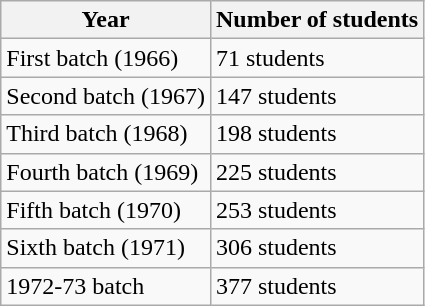<table class="wikitable">
<tr>
<th>Year</th>
<th>Number of students</th>
</tr>
<tr>
<td>First batch (1966)</td>
<td>71 students</td>
</tr>
<tr>
<td>Second batch (1967)</td>
<td>147 students</td>
</tr>
<tr>
<td>Third batch (1968)</td>
<td>198 students</td>
</tr>
<tr>
<td>Fourth batch (1969)</td>
<td>225 students</td>
</tr>
<tr>
<td>Fifth batch (1970)</td>
<td>253 students</td>
</tr>
<tr>
<td>Sixth batch (1971)</td>
<td>306 students</td>
</tr>
<tr>
<td>1972-73 batch</td>
<td>377 students</td>
</tr>
</table>
